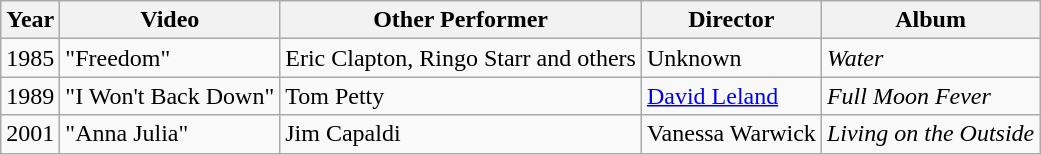<table class="wikitable">
<tr>
<th>Year</th>
<th>Video</th>
<th>Other Performer</th>
<th>Director</th>
<th>Album</th>
</tr>
<tr>
<td>1985</td>
<td>"Freedom"</td>
<td>Eric Clapton, Ringo Starr and others</td>
<td>Unknown</td>
<td><em>Water</em></td>
</tr>
<tr>
<td>1989</td>
<td>"I Won't Back Down"</td>
<td>Tom Petty</td>
<td><a href='#'>David Leland</a></td>
<td><em>Full Moon Fever</em></td>
</tr>
<tr>
<td>2001</td>
<td>"Anna Julia"</td>
<td>Jim Capaldi</td>
<td>Vanessa Warwick</td>
<td><em>Living on the Outside</em></td>
</tr>
</table>
